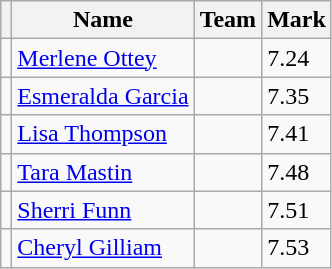<table class=wikitable>
<tr>
<th></th>
<th>Name</th>
<th>Team</th>
<th>Mark</th>
</tr>
<tr>
<td></td>
<td><a href='#'>Merlene Ottey</a></td>
<td></td>
<td>7.24</td>
</tr>
<tr>
<td></td>
<td><a href='#'>Esmeralda Garcia</a></td>
<td></td>
<td>7.35</td>
</tr>
<tr>
<td></td>
<td><a href='#'>Lisa Thompson</a></td>
<td></td>
<td>7.41</td>
</tr>
<tr>
<td></td>
<td><a href='#'>Tara Mastin</a></td>
<td></td>
<td>7.48</td>
</tr>
<tr>
<td></td>
<td><a href='#'>Sherri Funn</a></td>
<td></td>
<td>7.51</td>
</tr>
<tr>
<td></td>
<td><a href='#'>Cheryl Gilliam</a></td>
<td></td>
<td>7.53</td>
</tr>
</table>
